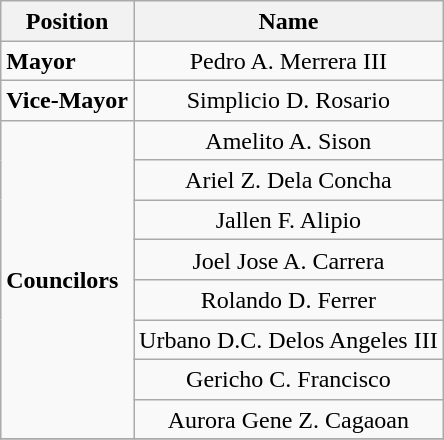<table class="wikitable" style="line-height:1.20em; font-size:100%;">
<tr>
<th>Position</th>
<th>Name</th>
</tr>
<tr>
<td><strong>Mayor</strong></td>
<td style="text-align:center;">Pedro A. Merrera III</td>
</tr>
<tr>
<td><strong>Vice-Mayor</strong></td>
<td style="text-align:center;">Simplicio D. Rosario</td>
</tr>
<tr>
<td rowspan=8><strong>Councilors</strong></td>
<td style="text-align:center;">Amelito A. Sison</td>
</tr>
<tr>
<td style="text-align:center;">Ariel Z. Dela Concha</td>
</tr>
<tr>
<td style="text-align:center;">Jallen F. Alipio</td>
</tr>
<tr>
<td style="text-align:center;">Joel Jose A. Carrera</td>
</tr>
<tr>
<td style="text-align:center;">Rolando D. Ferrer</td>
</tr>
<tr>
<td style="text-align:center;">Urbano D.C. Delos Angeles III</td>
</tr>
<tr>
<td style="text-align:center;">Gericho C. Francisco</td>
</tr>
<tr>
<td style="text-align:center;">Aurora Gene Z. Cagaoan</td>
</tr>
<tr>
</tr>
</table>
